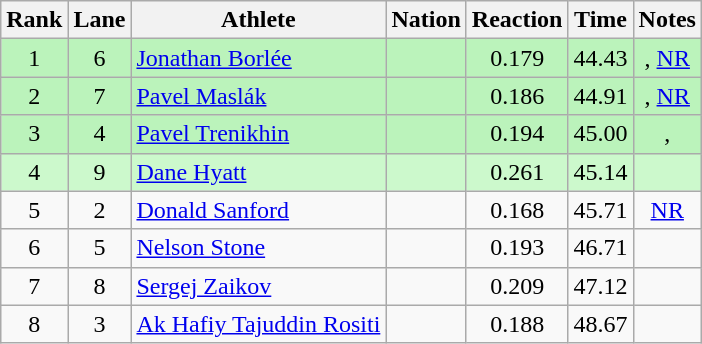<table class="wikitable sortable" style="text-align:center">
<tr>
<th>Rank</th>
<th>Lane</th>
<th>Athlete</th>
<th>Nation</th>
<th>Reaction</th>
<th>Time</th>
<th>Notes</th>
</tr>
<tr style="background:#bbf3bb;">
<td>1</td>
<td>6</td>
<td align=left><a href='#'>Jonathan Borlée</a></td>
<td align=left></td>
<td>0.179</td>
<td>44.43</td>
<td>, <a href='#'>NR</a></td>
</tr>
<tr style="background:#bbf3bb;">
<td>2</td>
<td>7</td>
<td align=left><a href='#'>Pavel Maslák</a></td>
<td align=left></td>
<td>0.186</td>
<td>44.91</td>
<td>, <a href='#'>NR</a></td>
</tr>
<tr style="background:#bbf3bb;">
<td>3</td>
<td>4</td>
<td align=left><a href='#'>Pavel Trenikhin</a></td>
<td align=left></td>
<td>0.194</td>
<td>45.00</td>
<td>, </td>
</tr>
<tr style="background:#ccf9cc;">
<td>4</td>
<td>9</td>
<td align=left><a href='#'>Dane Hyatt</a></td>
<td align=left></td>
<td>0.261</td>
<td>45.14</td>
<td></td>
</tr>
<tr>
<td>5</td>
<td>2</td>
<td align=left><a href='#'>Donald Sanford</a></td>
<td align=left></td>
<td>0.168</td>
<td>45.71</td>
<td><a href='#'>NR</a></td>
</tr>
<tr>
<td>6</td>
<td>5</td>
<td align=left><a href='#'>Nelson Stone</a></td>
<td align=left></td>
<td>0.193</td>
<td>46.71</td>
<td></td>
</tr>
<tr>
<td>7</td>
<td>8</td>
<td align=left><a href='#'>Sergej Zaikov</a></td>
<td align=left></td>
<td>0.209</td>
<td>47.12</td>
<td></td>
</tr>
<tr>
<td>8</td>
<td>3</td>
<td align=left><a href='#'>Ak Hafiy Tajuddin Rositi</a></td>
<td align=left></td>
<td>0.188</td>
<td>48.67</td>
<td></td>
</tr>
</table>
